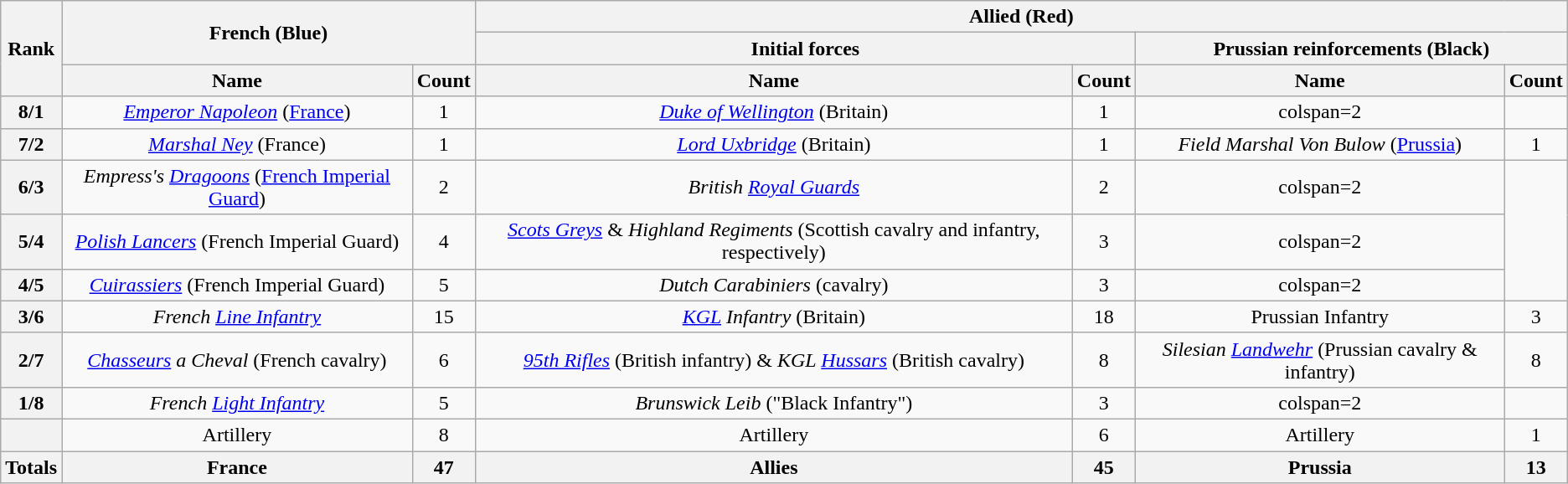<table class="wikitable" style="font-size:100%;text-align:center;">
<tr>
<th rowspan=3>Rank</th>
<th rowspan=2 colspan=2>French (Blue)</th>
<th colspan=4>Allied (Red)</th>
</tr>
<tr>
<th colspan=2>Initial forces</th>
<th colspan=2>Prussian reinforcements (Black)</th>
</tr>
<tr>
<th>Name</th>
<th>Count</th>
<th>Name</th>
<th>Count</th>
<th>Name</th>
<th>Count</th>
</tr>
<tr>
<th>8/1</th>
<td><em><a href='#'>Emperor Napoleon</a></em> (<a href='#'>France</a>)</td>
<td>1</td>
<td><em><a href='#'>Duke of Wellington</a></em> (Britain)</td>
<td>1</td>
<td>colspan=2 </td>
</tr>
<tr>
<th>7/2</th>
<td><em><a href='#'>Marshal Ney</a></em> (France)</td>
<td>1</td>
<td><em><a href='#'>Lord Uxbridge</a></em> (Britain)</td>
<td>1</td>
<td><em>Field Marshal Von Bulow</em> (<a href='#'>Prussia</a>)</td>
<td>1</td>
</tr>
<tr>
<th>6/3</th>
<td><em>Empress's <a href='#'>Dragoons</a></em> (<a href='#'>French Imperial Guard</a>)</td>
<td>2</td>
<td><em>British <a href='#'>Royal Guards</a></em></td>
<td>2</td>
<td>colspan=2 </td>
</tr>
<tr>
<th>5/4</th>
<td><em><a href='#'>Polish Lancers</a></em> (French Imperial Guard)</td>
<td>4</td>
<td><em><a href='#'>Scots Greys</a></em> & <em>Highland Regiments</em> (Scottish cavalry and infantry, respectively)</td>
<td>3</td>
<td>colspan=2 </td>
</tr>
<tr>
<th>4/5</th>
<td><em><a href='#'>Cuirassiers</a></em> (French Imperial Guard)</td>
<td>5</td>
<td><em>Dutch Carabiniers</em> (cavalry)</td>
<td>3</td>
<td>colspan=2 </td>
</tr>
<tr>
<th>3/6</th>
<td><em>French <a href='#'>Line Infantry</a></em></td>
<td>15</td>
<td><em><a href='#'>KGL</a> Infantry</em> (Britain)</td>
<td>18</td>
<td>Prussian Infantry</td>
<td>3</td>
</tr>
<tr>
<th>2/7</th>
<td><em><a href='#'>Chasseurs</a> a Cheval</em> (French cavalry)</td>
<td>6</td>
<td><em><a href='#'>95th Rifles</a></em> (British infantry) & <em>KGL <a href='#'>Hussars</a></em> (British cavalry)</td>
<td>8</td>
<td><em>Silesian <a href='#'>Landwehr</a></em> (Prussian cavalry & infantry)</td>
<td>8</td>
</tr>
<tr>
<th>1/8</th>
<td><em>French <a href='#'>Light Infantry</a></em></td>
<td>5</td>
<td><em>Brunswick Leib</em> ("Black Infantry")</td>
<td>3</td>
<td>colspan=2 </td>
</tr>
<tr>
<th></th>
<td>Artillery</td>
<td>8</td>
<td>Artillery</td>
<td>6</td>
<td>Artillery</td>
<td>1</td>
</tr>
<tr>
<th>Totals</th>
<th>France</th>
<th>47</th>
<th>Allies</th>
<th>45</th>
<th>Prussia</th>
<th>13</th>
</tr>
</table>
